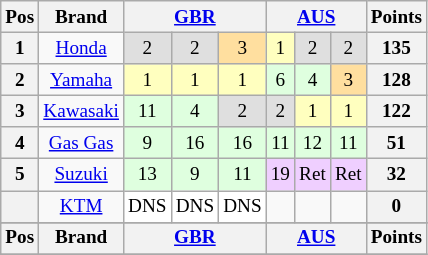<table class="wikitable" style="font-size: 80%; text-align:center">
<tr valign="top">
<th valign="middle">Pos</th>
<th valign="middle">Brand</th>
<th colspan=3><a href='#'>GBR</a><br></th>
<th colspan=3><a href='#'>AUS</a><br></th>
<th valign="middle">Points</th>
</tr>
<tr>
<th>1</th>
<td><a href='#'>Honda</a></td>
<td style="background:#dfdfdf;">2</td>
<td style="background:#dfdfdf;">2</td>
<td style="background:#ffdf9f;">3</td>
<td style="background:#ffffbf;">1</td>
<td style="background:#dfdfdf;">2</td>
<td style="background:#dfdfdf;">2</td>
<th>135</th>
</tr>
<tr>
<th>2</th>
<td><a href='#'>Yamaha</a></td>
<td style="background:#ffffbf;">1</td>
<td style="background:#ffffbf;">1</td>
<td style="background:#ffffbf;">1</td>
<td style="background:#dfffdf;">6</td>
<td style="background:#dfffdf;">4</td>
<td style="background:#ffdf9f;">3</td>
<th>128</th>
</tr>
<tr>
<th>3</th>
<td><a href='#'>Kawasaki</a></td>
<td style="background:#dfffdf;">11</td>
<td style="background:#dfffdf;">4</td>
<td style="background:#dfdfdf;">2</td>
<td style="background:#dfdfdf;">2</td>
<td style="background:#ffffbf;">1</td>
<td style="background:#ffffbf;">1</td>
<th>122</th>
</tr>
<tr>
<th>4</th>
<td><a href='#'>Gas Gas</a></td>
<td style="background:#dfffdf;">9</td>
<td style="background:#dfffdf;">16</td>
<td style="background:#dfffdf;">16</td>
<td style="background:#dfffdf;">11</td>
<td style="background:#dfffdf;">12</td>
<td style="background:#dfffdf;">11</td>
<th>51</th>
</tr>
<tr>
<th>5</th>
<td><a href='#'>Suzuki</a></td>
<td style="background:#dfffdf;">13</td>
<td style="background:#dfffdf;">9</td>
<td style="background:#dfffdf;">11</td>
<td style="background:#efcfff;">19</td>
<td style="background:#efcfff;">Ret</td>
<td style="background:#efcfff;">Ret</td>
<th>32</th>
</tr>
<tr>
<th></th>
<td><a href='#'>KTM</a></td>
<td style="background:#ffffff;">DNS</td>
<td style="background:#ffffff;">DNS</td>
<td style="background:#ffffff;">DNS</td>
<td></td>
<td></td>
<td></td>
<th>0</th>
</tr>
<tr>
</tr>
<tr valign="top">
<th valign="middle">Pos</th>
<th valign="middle">Brand</th>
<th colspan=3><a href='#'>GBR</a><br></th>
<th colspan=3><a href='#'>AUS</a><br></th>
<th valign="middle">Points</th>
</tr>
<tr>
</tr>
</table>
